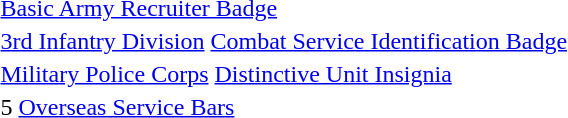<table>
<tr>
<td></td>
<td><a href='#'>Basic Army Recruiter Badge</a></td>
</tr>
<tr>
<td></td>
<td><a href='#'>3rd Infantry Division</a> <a href='#'>Combat Service Identification Badge</a></td>
</tr>
<tr>
<td></td>
<td><a href='#'>Military Police Corps</a> <a href='#'>Distinctive Unit Insignia</a></td>
</tr>
<tr>
<td></td>
<td>5 <a href='#'>Overseas Service Bars</a></td>
</tr>
</table>
